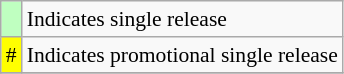<table class="wikitable" style="font-size:90%;">
<tr>
<td style="background:#BFFFC0;"></td>
<td>Indicates single release</td>
</tr>
<tr>
<td style="background:#ff0;">#</td>
<td>Indicates promotional single release</td>
</tr>
<tr>
</tr>
</table>
